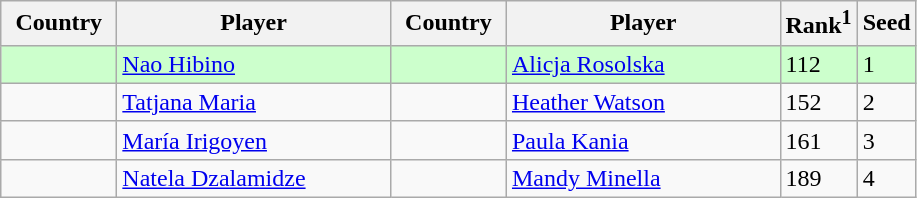<table class="sortable wikitable">
<tr>
<th width="70">Country</th>
<th width="175">Player</th>
<th width="70">Country</th>
<th width="175">Player</th>
<th>Rank<sup>1</sup></th>
<th>Seed</th>
</tr>
<tr style="background:#cfc;">
<td></td>
<td><a href='#'>Nao Hibino</a></td>
<td></td>
<td><a href='#'>Alicja Rosolska</a></td>
<td>112</td>
<td>1</td>
</tr>
<tr>
<td></td>
<td><a href='#'>Tatjana Maria</a></td>
<td></td>
<td><a href='#'>Heather Watson</a></td>
<td>152</td>
<td>2</td>
</tr>
<tr>
<td></td>
<td><a href='#'>María Irigoyen</a></td>
<td></td>
<td><a href='#'>Paula Kania</a></td>
<td>161</td>
<td>3</td>
</tr>
<tr>
<td></td>
<td><a href='#'>Natela Dzalamidze</a></td>
<td></td>
<td><a href='#'>Mandy Minella</a></td>
<td>189</td>
<td>4</td>
</tr>
</table>
